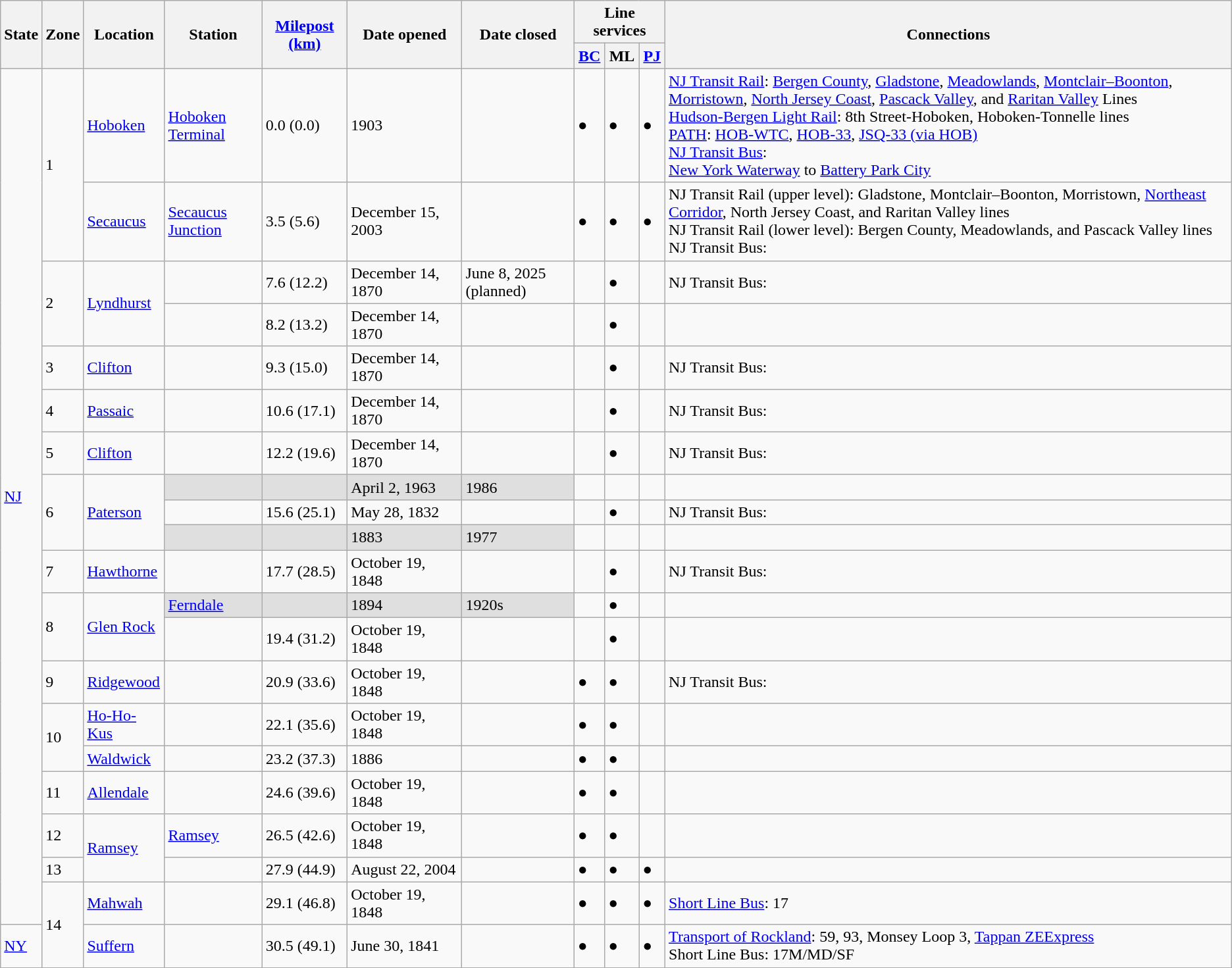<table class="wikitable">
<tr>
<th rowspan="2">State</th>
<th rowspan=2>Zone</th>
<th rowspan="2">Location</th>
<th rowspan="2">Station</th>
<th rowspan=2><a href='#'>Milepost (km)</a></th>
<th rowspan=2>Date opened</th>
<th rowspan=2>Date closed</th>
<th colspan=3>Line services</th>
<th rowspan=2>Connections</th>
</tr>
<tr>
<th><a href='#'>BC</a></th>
<th>ML</th>
<th><a href='#'>PJ</a></th>
</tr>
<tr>
<td rowspan="20"><a href='#'>NJ</a></td>
<td rowspan=2>1</td>
<td><a href='#'>Hoboken</a></td>
<td><a href='#'>Hoboken Terminal</a> </td>
<td>0.0 (0.0)</td>
<td>1903</td>
<td></td>
<td>●</td>
<td>●</td>
<td>●</td>
<td><a href='#'>NJ Transit Rail</a>: <a href='#'>Bergen County</a>, <a href='#'>Gladstone</a>, <a href='#'>Meadowlands</a>, <a href='#'>Montclair–Boonton</a>, <a href='#'>Morristown</a>, <a href='#'>North Jersey Coast</a>, <a href='#'>Pascack Valley</a>, and <a href='#'>Raritan Valley</a> Lines<br><a href='#'>Hudson-Bergen Light Rail</a>: 8th Street-Hoboken, Hoboken-Tonnelle lines<br><a href='#'>PATH</a>: <a href='#'>HOB-WTC</a>, <a href='#'>HOB-33</a>, <a href='#'>JSQ-33 (via HOB)</a><br><a href='#'>NJ Transit Bus</a>: <br><a href='#'>New York Waterway</a> to <a href='#'>Battery Park City</a></td>
</tr>
<tr>
<td><a href='#'>Secaucus</a></td>
<td><a href='#'>Secaucus Junction</a> </td>
<td>3.5 (5.6)</td>
<td>December 15, 2003</td>
<td></td>
<td>●</td>
<td>●</td>
<td>●</td>
<td>NJ Transit Rail (upper level): Gladstone, Montclair–Boonton, Morristown, <a href='#'>Northeast Corridor</a>, North Jersey Coast, and Raritan Valley lines<br>NJ Transit Rail (lower level): Bergen County, Meadowlands, and Pascack Valley lines<br>NJ Transit Bus: </td>
</tr>
<tr>
<td rowspan=2>2</td>
<td rowspan="2"><a href='#'>Lyndhurst</a></td>
<td></td>
<td>7.6 (12.2)</td>
<td>December 14, 1870</td>
<td>June 8, 2025 (planned)</td>
<td></td>
<td>●</td>
<td></td>
<td>NJ Transit Bus: </td>
</tr>
<tr>
<td></td>
<td>8.2 (13.2)</td>
<td>December 14, 1870</td>
<td></td>
<td></td>
<td>●</td>
<td></td>
<td></td>
</tr>
<tr>
<td>3</td>
<td><a href='#'>Clifton</a></td>
<td></td>
<td>9.3 (15.0)</td>
<td>December 14, 1870</td>
<td></td>
<td></td>
<td>●</td>
<td></td>
<td>NJ Transit Bus: </td>
</tr>
<tr>
<td>4</td>
<td><a href='#'>Passaic</a></td>
<td></td>
<td>10.6 (17.1)</td>
<td>December 14, 1870</td>
<td></td>
<td></td>
<td>●</td>
<td></td>
<td>NJ Transit Bus: </td>
</tr>
<tr>
<td>5</td>
<td><a href='#'>Clifton</a></td>
<td></td>
<td>12.2 (19.6)</td>
<td>December 14, 1870</td>
<td></td>
<td></td>
<td>●</td>
<td></td>
<td>NJ Transit Bus: </td>
</tr>
<tr>
<td rowspan=3>6</td>
<td rowspan="3"><a href='#'>Paterson</a></td>
<td bgcolor=dfdfdf></td>
<td bgcolor=dfdfdf></td>
<td bgcolor=dfdfdf>April 2, 1963</td>
<td bgcolor=dfdfdf>1986</td>
<td></td>
<td></td>
<td></td>
<td></td>
</tr>
<tr>
<td> </td>
<td>15.6 (25.1)</td>
<td>May 28, 1832</td>
<td></td>
<td></td>
<td>●</td>
<td></td>
<td>NJ Transit Bus: </td>
</tr>
<tr>
<td bgcolor=dfdfdf></td>
<td bgcolor=dfdfdf></td>
<td bgcolor=dfdfdf>1883</td>
<td bgcolor=dfdfdf>1977</td>
<td></td>
<td></td>
<td></td>
<td></td>
</tr>
<tr>
<td>7</td>
<td><a href='#'>Hawthorne</a></td>
<td></td>
<td>17.7 (28.5)</td>
<td>October 19, 1848</td>
<td></td>
<td></td>
<td>●</td>
<td></td>
<td>NJ Transit Bus: </td>
</tr>
<tr>
<td rowspan=2>8</td>
<td rowspan=2><a href='#'>Glen Rock</a></td>
<td bgcolor=dfdfdf><a href='#'>Ferndale</a></td>
<td bgcolor=dfdfdf></td>
<td bgcolor=dfdfdf>1894</td>
<td bgcolor=dfdfdf>1920s</td>
<td></td>
<td>●</td>
<td></td>
<td></td>
</tr>
<tr>
<td></td>
<td>19.4 (31.2)</td>
<td>October 19, 1848</td>
<td></td>
<td></td>
<td>●</td>
<td></td>
<td></td>
</tr>
<tr>
<td>9</td>
<td><a href='#'>Ridgewood</a></td>
<td> </td>
<td>20.9 (33.6)</td>
<td>October 19, 1848</td>
<td></td>
<td>●</td>
<td>●</td>
<td></td>
<td>NJ Transit Bus: </td>
</tr>
<tr>
<td rowspan=2>10</td>
<td><a href='#'>Ho-Ho-Kus</a></td>
<td></td>
<td>22.1 (35.6)</td>
<td>October 19, 1848</td>
<td></td>
<td>●</td>
<td>●</td>
<td></td>
<td></td>
</tr>
<tr>
<td><a href='#'>Waldwick</a></td>
<td></td>
<td>23.2 (37.3)</td>
<td>1886</td>
<td></td>
<td>●</td>
<td>●</td>
<td></td>
<td></td>
</tr>
<tr>
<td>11</td>
<td><a href='#'>Allendale</a></td>
<td></td>
<td>24.6 (39.6)</td>
<td>October 19, 1848</td>
<td></td>
<td>●</td>
<td>●</td>
<td></td>
<td></td>
</tr>
<tr>
<td>12</td>
<td rowspan="2"><a href='#'>Ramsey</a></td>
<td><a href='#'>Ramsey</a> </td>
<td>26.5 (42.6)</td>
<td>October 19, 1848</td>
<td></td>
<td>●</td>
<td>●</td>
<td></td>
<td></td>
</tr>
<tr>
<td>13</td>
<td> </td>
<td>27.9 (44.9)</td>
<td>August 22, 2004</td>
<td></td>
<td>●</td>
<td>●</td>
<td>●</td>
<td></td>
</tr>
<tr>
<td rowspan=2>14</td>
<td><a href='#'>Mahwah</a></td>
<td></td>
<td>29.1 (46.8)</td>
<td>October 19, 1848</td>
<td></td>
<td>●</td>
<td>●</td>
<td>●</td>
<td><a href='#'>Short Line Bus</a>: 17</td>
</tr>
<tr>
<td><a href='#'>NY</a></td>
<td><a href='#'>Suffern</a></td>
<td></td>
<td>30.5 (49.1)</td>
<td>June 30, 1841</td>
<td></td>
<td>●</td>
<td>●</td>
<td>●</td>
<td><a href='#'>Transport of Rockland</a>: 59, 93, Monsey Loop 3, <a href='#'>Tappan ZEExpress</a><br>Short Line Bus: 17M/MD/SF</td>
</tr>
</table>
